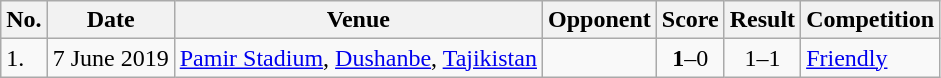<table class="wikitable" style="font-size:100%;">
<tr>
<th>No.</th>
<th>Date</th>
<th>Venue</th>
<th>Opponent</th>
<th>Score</th>
<th>Result</th>
<th>Competition</th>
</tr>
<tr>
<td>1.</td>
<td>7 June 2019</td>
<td><a href='#'>Pamir Stadium</a>, <a href='#'>Dushanbe</a>, <a href='#'>Tajikistan</a></td>
<td></td>
<td align=center><strong>1</strong>–0</td>
<td align=center>1–1</td>
<td><a href='#'>Friendly</a></td>
</tr>
</table>
